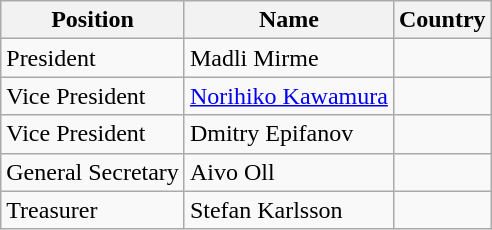<table class="wikitable">
<tr>
<th>Position</th>
<th>Name</th>
<th>Country</th>
</tr>
<tr>
<td>President</td>
<td>Madli Mirme</td>
<td></td>
</tr>
<tr>
<td>Vice President</td>
<td><a href='#'>Norihiko Kawamura</a></td>
<td></td>
</tr>
<tr>
<td>Vice President</td>
<td>Dmitry Epifanov</td>
<td></td>
</tr>
<tr>
<td>General Secretary</td>
<td>Aivo Oll</td>
<td></td>
</tr>
<tr>
<td>Treasurer</td>
<td>Stefan Karlsson</td>
<td></td>
</tr>
</table>
